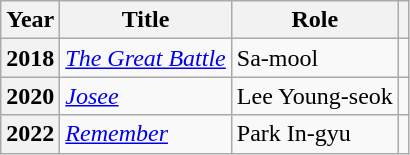<table class="wikitable plainrowheaders sortable">
<tr>
<th scope="col">Year</th>
<th scope="col">Title</th>
<th scope="col">Role</th>
<th scope="col" class="unsortable"></th>
</tr>
<tr>
<th scope="row">2018</th>
<td><em><a href='#'>The Great Battle</a></em></td>
<td>Sa-mool</td>
<td style="text-align:center"></td>
</tr>
<tr>
<th scope="row">2020</th>
<td><em><a href='#'>Josee</a></em></td>
<td>Lee Young-seok</td>
<td style="text-align:center"></td>
</tr>
<tr>
<th scope="row">2022</th>
<td><em><a href='#'>Remember</a></em></td>
<td>Park In-gyu</td>
<td style="text-align:center"></td>
</tr>
</table>
